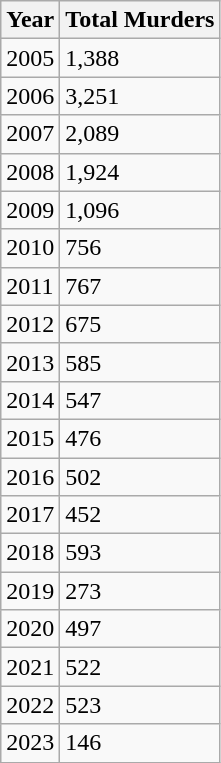<table class="wikitable sortable static-row-numbers static-row-header-text">
<tr>
<th>Year</th>
<th>Total Murders</th>
</tr>
<tr>
<td>2005</td>
<td>1,388</td>
</tr>
<tr>
<td>2006</td>
<td>3,251</td>
</tr>
<tr>
<td>2007</td>
<td>2,089</td>
</tr>
<tr>
<td>2008</td>
<td>1,924</td>
</tr>
<tr>
<td>2009</td>
<td>1,096</td>
</tr>
<tr>
<td>2010</td>
<td>756</td>
</tr>
<tr>
<td>2011</td>
<td>767</td>
</tr>
<tr>
<td>2012</td>
<td>675</td>
</tr>
<tr>
<td>2013</td>
<td>585</td>
</tr>
<tr>
<td>2014</td>
<td>547</td>
</tr>
<tr>
<td>2015</td>
<td>476</td>
</tr>
<tr>
<td>2016</td>
<td>502</td>
</tr>
<tr>
<td>2017</td>
<td>452</td>
</tr>
<tr>
<td>2018</td>
<td>593</td>
</tr>
<tr>
<td>2019</td>
<td>273</td>
</tr>
<tr>
<td>2020</td>
<td>497</td>
</tr>
<tr>
<td>2021</td>
<td>522</td>
</tr>
<tr>
<td>2022</td>
<td>523</td>
</tr>
<tr>
<td>2023</td>
<td>146</td>
</tr>
</table>
